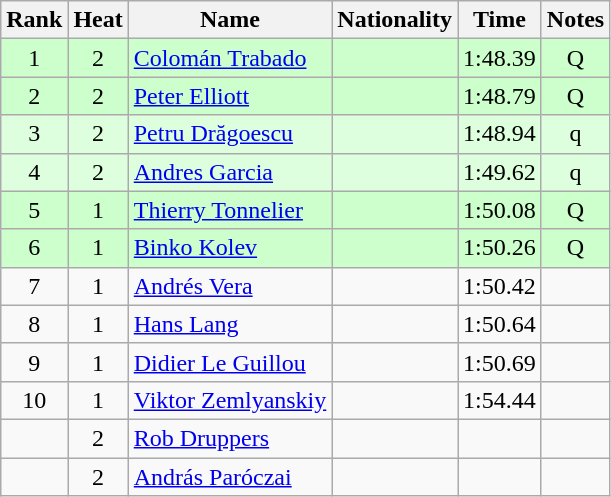<table class="wikitable sortable" style="text-align:center">
<tr>
<th>Rank</th>
<th>Heat</th>
<th>Name</th>
<th>Nationality</th>
<th>Time</th>
<th>Notes</th>
</tr>
<tr bgcolor=ccffcc>
<td>1</td>
<td>2</td>
<td align="left"><a href='#'>Colomán Trabado</a></td>
<td align=left></td>
<td>1:48.39</td>
<td>Q</td>
</tr>
<tr bgcolor=ccffcc>
<td>2</td>
<td>2</td>
<td align="left"><a href='#'>Peter Elliott</a></td>
<td align=left></td>
<td>1:48.79</td>
<td>Q</td>
</tr>
<tr bgcolor=ddffdd>
<td>3</td>
<td>2</td>
<td align="left"><a href='#'>Petru Drăgoescu</a></td>
<td align=left></td>
<td>1:48.94</td>
<td>q</td>
</tr>
<tr bgcolor=ddffdd>
<td>4</td>
<td>2</td>
<td align="left"><a href='#'>Andres Garcia</a></td>
<td align=left></td>
<td>1:49.62</td>
<td>q</td>
</tr>
<tr bgcolor=ccffcc>
<td>5</td>
<td>1</td>
<td align="left"><a href='#'>Thierry Tonnelier</a></td>
<td align=left></td>
<td>1:50.08</td>
<td>Q</td>
</tr>
<tr bgcolor=ccffcc>
<td>6</td>
<td>1</td>
<td align="left"><a href='#'>Binko Kolev</a></td>
<td align=left></td>
<td>1:50.26</td>
<td>Q</td>
</tr>
<tr>
<td>7</td>
<td>1</td>
<td align="left"><a href='#'>Andrés Vera</a></td>
<td align=left></td>
<td>1:50.42</td>
<td></td>
</tr>
<tr>
<td>8</td>
<td>1</td>
<td align="left"><a href='#'>Hans Lang</a></td>
<td align=left></td>
<td>1:50.64</td>
<td></td>
</tr>
<tr>
<td>9</td>
<td>1</td>
<td align="left"><a href='#'>Didier Le Guillou</a></td>
<td align=left></td>
<td>1:50.69</td>
<td></td>
</tr>
<tr>
<td>10</td>
<td>1</td>
<td align="left"><a href='#'>Viktor Zemlyanskiy</a></td>
<td align=left></td>
<td>1:54.44</td>
<td></td>
</tr>
<tr>
<td></td>
<td>2</td>
<td align="left"><a href='#'>Rob Druppers</a></td>
<td align=left></td>
<td></td>
<td></td>
</tr>
<tr>
<td></td>
<td>2</td>
<td align="left"><a href='#'>András Paróczai</a></td>
<td align=left></td>
<td></td>
<td></td>
</tr>
</table>
